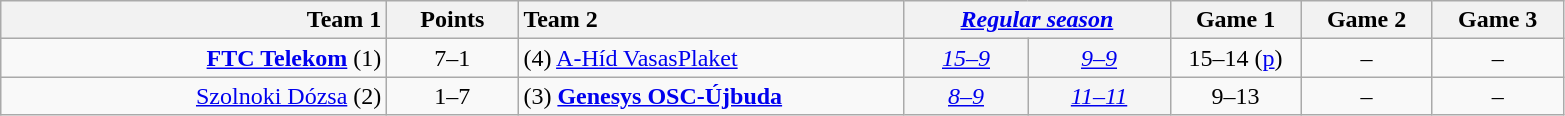<table class=wikitable style="text-align:center">
<tr>
<th style="width:250px; text-align:right;">Team 1</th>
<th style="width:80px;">Points</th>
<th style="width:250px; text-align:left;">Team 2</th>
<th colspan=2; style="width:170px;"><em><a href='#'>Regular season</a></em></th>
<th style="width:80px;">Game 1</th>
<th style="width:80px;">Game 2</th>
<th style="width:80px;">Game 3</th>
</tr>
<tr>
<td style="text-align:right;"><strong><a href='#'>FTC Telekom</a></strong> (1)</td>
<td>7–1</td>
<td style="text-align:left;">(4) <a href='#'>A-Híd VasasPlaket</a></td>
<td bgcolor=#f5f5f5><em><a href='#'>15–9</a></em></td>
<td bgcolor=#f5f5f5><em><a href='#'>9–9</a></em></td>
<td>15–14 (<a href='#'>p</a>)</td>
<td>–</td>
<td>–</td>
</tr>
<tr>
<td style="text-align:right;"><a href='#'>Szolnoki Dózsa</a> (2)</td>
<td>1–7</td>
<td style="text-align:left;">(3) <strong><a href='#'>Genesys OSC-Újbuda</a></strong></td>
<td bgcolor=#f5f5f5><em><a href='#'>8–9</a></em></td>
<td bgcolor=#f5f5f5><em><a href='#'>11–11</a></em></td>
<td>9–13</td>
<td>–</td>
<td>–</td>
</tr>
</table>
